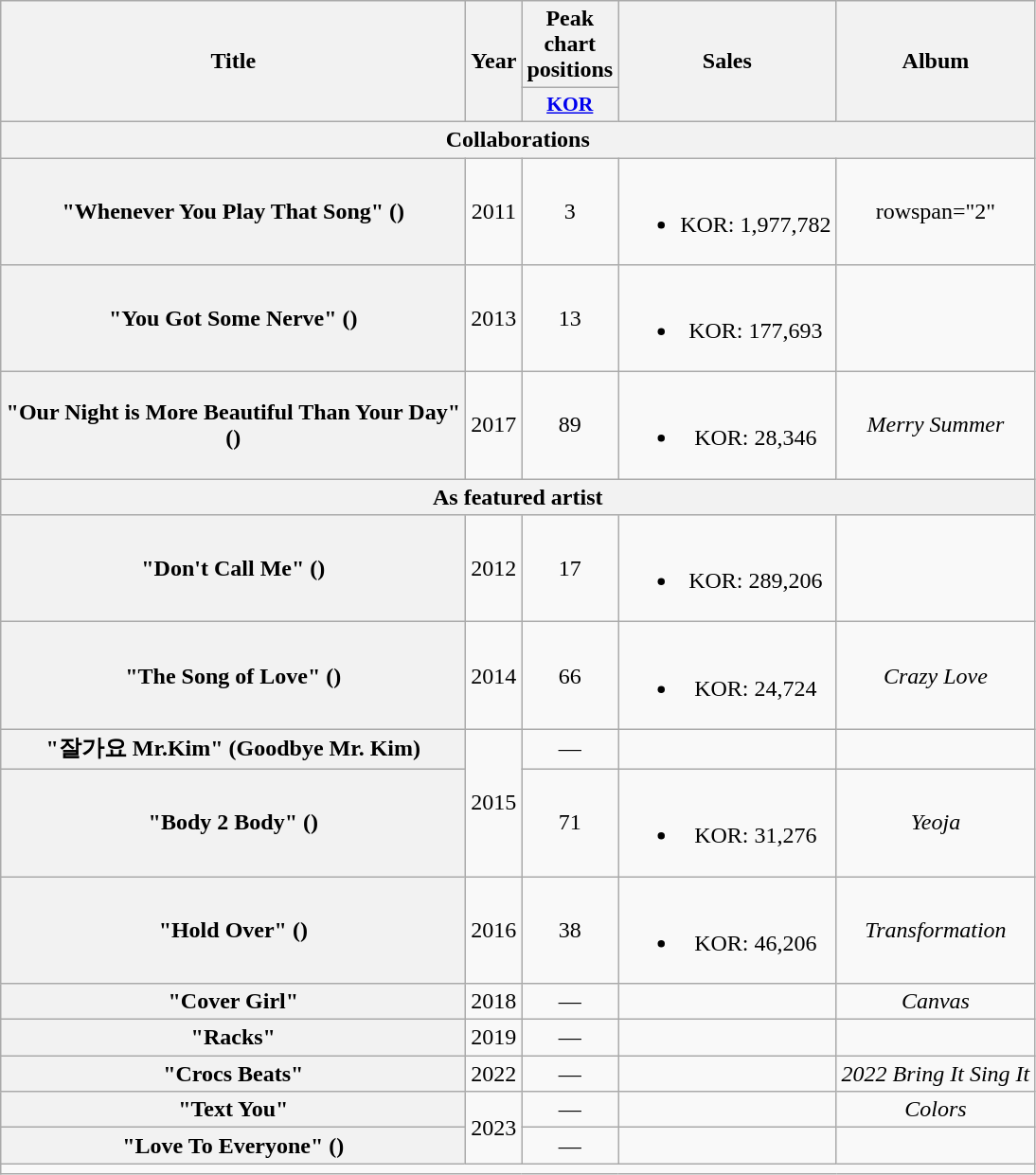<table class="wikitable plainrowheaders" style="text-align:center">
<tr>
<th scope="col" rowspan="2" style="width:20em">Title</th>
<th scope="col" rowspan="2">Year</th>
<th scope="col" colspan="1">Peak chart positions</th>
<th scope="col" rowspan="2">Sales</th>
<th scope="col" rowspan="2">Album</th>
</tr>
<tr>
<th scope="col" style="width:2.5em;font-size:90%"><a href='#'>KOR</a><br></th>
</tr>
<tr>
<th scope="col" colspan="5">Collaborations</th>
</tr>
<tr>
<th scope="row">"Whenever You Play That Song" () </th>
<td>2011</td>
<td>3</td>
<td><br><ul><li>KOR: 1,977,782</li></ul></td>
<td>rowspan="2" </td>
</tr>
<tr>
<th scope="row">"You Got Some Nerve" () </th>
<td>2013</td>
<td>13</td>
<td><br><ul><li>KOR: 177,693</li></ul></td>
</tr>
<tr>
<th scope="row">"Our Night is More Beautiful Than Your Day" () </th>
<td>2017</td>
<td>89</td>
<td><br><ul><li>KOR: 28,346</li></ul></td>
<td><em>Merry Summer</em></td>
</tr>
<tr>
<th scope="col" colspan="5">As featured artist</th>
</tr>
<tr>
<th scope="row">"Don't Call Me" () </th>
<td>2012</td>
<td>17</td>
<td><br><ul><li>KOR: 289,206</li></ul></td>
<td></td>
</tr>
<tr>
<th scope="row">"The Song of Love" () </th>
<td>2014</td>
<td>66</td>
<td><br><ul><li>KOR: 24,724</li></ul></td>
<td><em>Crazy Love</em></td>
</tr>
<tr>
<th scope="row">"잘가요 Mr.Kim" (Goodbye Mr. Kim) </th>
<td rowspan="2">2015</td>
<td>—</td>
<td></td>
<td></td>
</tr>
<tr>
<th scope="row">"Body 2 Body" () </th>
<td>71</td>
<td><br><ul><li>KOR: 31,276</li></ul></td>
<td><em>Yeoja</em></td>
</tr>
<tr>
<th scope="row">"Hold Over" () </th>
<td>2016</td>
<td>38</td>
<td><br><ul><li>KOR: 46,206</li></ul></td>
<td><em>Transformation</em></td>
</tr>
<tr>
<th scope="row">"Cover Girl" </th>
<td>2018</td>
<td>—</td>
<td></td>
<td><em>Canvas</em></td>
</tr>
<tr>
<th scope="row">"Racks" </th>
<td>2019</td>
<td>—</td>
<td></td>
<td></td>
</tr>
<tr>
<th scope="row">"Crocs Beats" </th>
<td>2022</td>
<td>—</td>
<td></td>
<td><em>2022 Bring It Sing It</em></td>
</tr>
<tr>
<th scope="row">"Text You" </th>
<td rowspan="2">2023</td>
<td>—</td>
<td></td>
<td><em>Colors</em></td>
</tr>
<tr>
<th scope="row">"Love To Everyone" () </th>
<td>—</td>
<td></td>
<td></td>
</tr>
<tr>
<td colspan="5" style="text-align:center"></td>
</tr>
</table>
